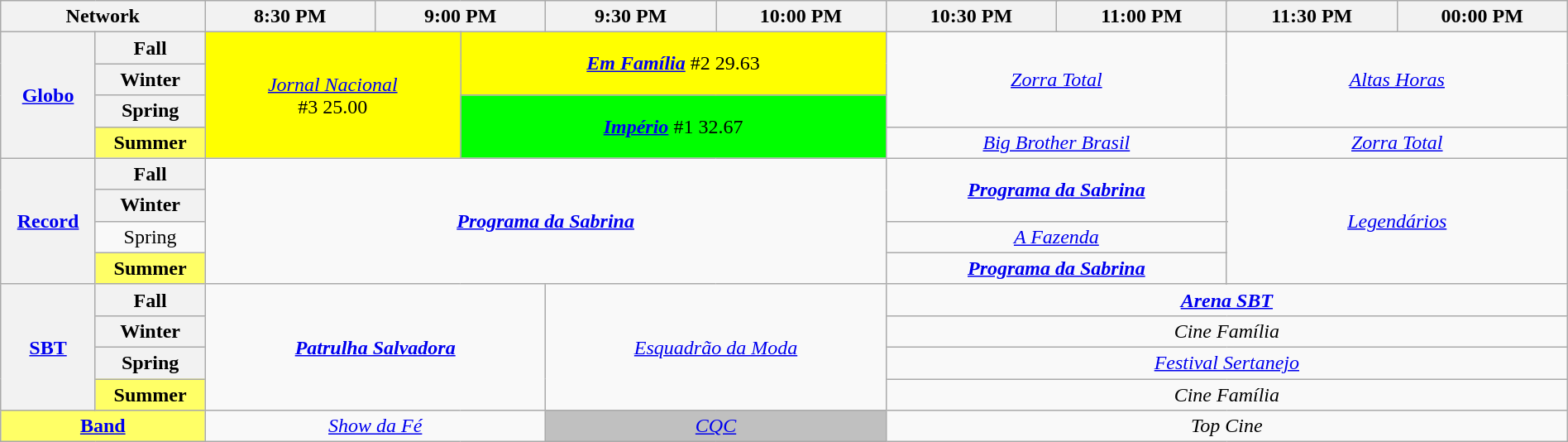<table class="wikitable" style="width:100%;margin-right:0;text-align:center">
<tr>
<th colspan=2 style="width:12%;">Network</th>
<th colspan=2 style="width:10%;">8:30 PM</th>
<th colspan=2 style="width:10%;">9:00 PM</th>
<th colspan=2 style="width:10%;">9:30 PM</th>
<th colspan=2 style="width:10%;">10:00 PM</th>
<th colspan=2 style="width:10%;">10:30 PM</th>
<th colspan=2 style="width:10%;">11:00 PM</th>
<th colspan=2 style="width:10%;">11:30 PM</th>
<th colspan=2 style="width:10%;">00:00 PM</th>
</tr>
<tr>
<th rowspan=4><a href='#'>Globo</a></th>
<th>Fall</th>
<td rowspan=4 colspan=3 style="background:yellow"><em><a href='#'>Jornal Nacional</a></em><br>#3 25.00</td>
<td rowspan=2 colspan=5 style="background:yellow"><strong><em><a href='#'>Em Família</a></em></strong> #2 29.63</td>
<td rowspan=3 colspan=4><em><a href='#'>Zorra Total</a></em></td>
<td rowspan=3 colspan=4><em><a href='#'>Altas Horas</a></em></td>
</tr>
<tr>
<th>Winter</th>
</tr>
<tr>
<th>Spring</th>
<td rowspan=2 colspan=5 bgcolor="lime"><strong><em><a href='#'>Império</a></em></strong> #1 32.67</td>
</tr>
<tr>
<td bgcolor="FFFF66"><strong>Summer</strong></td>
<td colspan=4><em><a href='#'>Big Brother Brasil</a></em></td>
<td colspan=4><em><a href='#'>Zorra Total</a></em></td>
</tr>
<tr>
<th rowspan=4><a href='#'>Record</a></th>
<th>Fall</th>
<td rowspan=4 colspan=8><strong><em><a href='#'>Programa da Sabrina</a></em></strong></td>
<td rowspan=2 colspan=4><strong><em><a href='#'>Programa da Sabrina</a></em></strong></td>
<td rowspan=4 colspan=4><em><a href='#'>Legendários</a></em></td>
</tr>
<tr>
<th>Winter</th>
</tr>
<tr>
<td>Spring</td>
<td colspan=4><em><a href='#'>A Fazenda</a></em></td>
</tr>
<tr>
<td bgcolor="FFFF66"><strong>Summer</strong></td>
<td colspan=4><strong><em><a href='#'>Programa da Sabrina</a></em></strong></td>
</tr>
<tr>
<th rowspan=4><a href='#'>SBT</a></th>
<th>Fall</th>
<td rowspan=4 colspan=4><strong><em><a href='#'>Patrulha Salvadora</a></em></strong></td>
<td rowspan=4 colspan=4><em><a href='#'>Esquadrão da Moda</a></em></td>
<td colspan=8><strong><em><a href='#'>Arena SBT</a></em></strong></td>
</tr>
<tr>
<th>Winter</th>
<td colspan=8><em>Cine Família</em></td>
</tr>
<tr>
<th>Spring</th>
<td colspan=8><em><a href='#'>Festival Sertanejo</a></em></td>
</tr>
<tr>
<td bgcolor="FFFF66"><strong>Summer</strong></td>
<td colspan=8><em>Cine Família</em></td>
</tr>
<tr>
<td colspan=2 bgcolor="FFFF66"><strong><a href='#'>Band</a></strong></td>
<td colspan=4><em><a href='#'>Show da Fé</a></em></td>
<td colspan=4 bgcolor="C0C0C0"><em><a href='#'>CQC</a></em></td>
<td colspan=8><em>Top Cine</em></td>
</tr>
</table>
